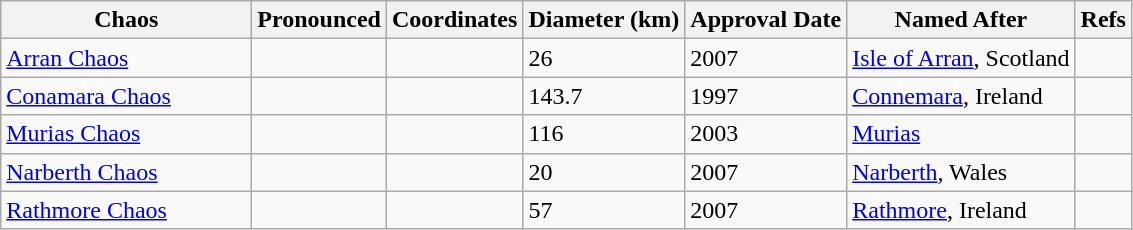<table class="wikitable">
<tr>
<th style="width:10em">Chaos</th>
<th>Pronounced</th>
<th>Coordinates</th>
<th>Diameter (km)</th>
<th>Approval Date</th>
<th>Named After</th>
<th>Refs</th>
</tr>
<tr>
<td><a href='#'>Arran Chaos</a></td>
<td></td>
<td></td>
<td>26</td>
<td>2007</td>
<td><a href='#'>Isle of Arran</a>, Scotland</td>
<td></td>
</tr>
<tr>
<td><a href='#'>Conamara Chaos</a></td>
<td></td>
<td></td>
<td>143.7</td>
<td>1997</td>
<td><a href='#'>Connemara</a>, Ireland</td>
<td></td>
</tr>
<tr>
<td><a href='#'>Murias Chaos</a></td>
<td></td>
<td></td>
<td>116</td>
<td>2003</td>
<td><a href='#'>Murias</a></td>
<td></td>
</tr>
<tr>
<td><a href='#'>Narberth Chaos</a></td>
<td></td>
<td></td>
<td>20</td>
<td>2007</td>
<td><a href='#'>Narberth</a>, Wales</td>
<td></td>
</tr>
<tr>
<td><a href='#'>Rathmore Chaos</a></td>
<td></td>
<td></td>
<td>57</td>
<td>2007</td>
<td><a href='#'>Rathmore</a>, Ireland</td>
<td></td>
</tr>
</table>
